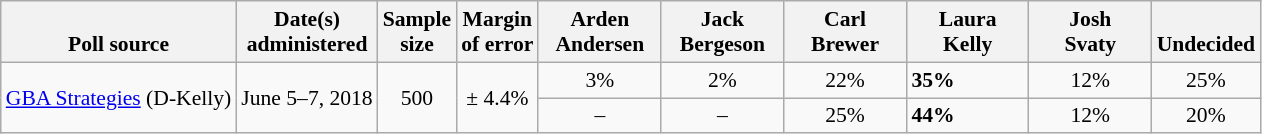<table class="wikitable" style="font-size:90%">
<tr valign=bottom>
<th>Poll source</th>
<th>Date(s)<br>administered</th>
<th>Sample<br>size</th>
<th>Margin<br>of error</th>
<th style="width:75px;">Arden<br>Andersen</th>
<th style="width:75px;">Jack<br>Bergeson</th>
<th style="width:75px;">Carl<br>Brewer</th>
<th style="width:75px;">Laura<br>Kelly</th>
<th style="width:75px;">Josh<br>Svaty</th>
<th>Undecided</th>
</tr>
<tr>
<td rowspan=2><a href='#'>GBA Strategies</a> (D-Kelly)</td>
<td style="text-align:center;" rowspan="2">June 5–7, 2018</td>
<td style="text-align:center;" rowspan="2">500</td>
<td style="text-align:center;" rowspan="2">± 4.4%</td>
<td align=center>3%</td>
<td align=center>2%</td>
<td align=center>22%</td>
<td><strong>35%</strong></td>
<td align=center>12%</td>
<td align=center>25%</td>
</tr>
<tr>
<td align=center>–</td>
<td align=center>–</td>
<td align=center>25%</td>
<td><strong>44%</strong></td>
<td align=center>12%</td>
<td align=center>20%</td>
</tr>
</table>
